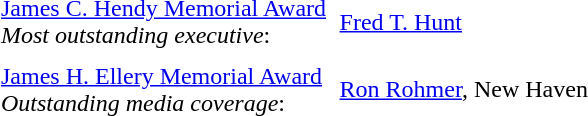<table cellpadding="3" cellspacing="3">
<tr>
<td><a href='#'>James C. Hendy Memorial Award</a><br><em>Most outstanding executive</em>:</td>
<td><a href='#'>Fred T. Hunt</a></td>
</tr>
<tr>
<td><a href='#'>James H. Ellery Memorial Award</a> <br><em>Outstanding media coverage</em>:</td>
<td><a href='#'>Ron Rohmer</a>, New Haven</td>
</tr>
</table>
